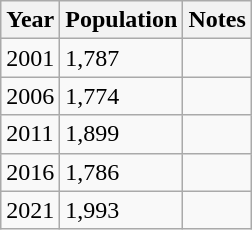<table class="wikitable">
<tr>
<th>Year</th>
<th>Population</th>
<th>Notes</th>
</tr>
<tr>
<td>2001</td>
<td>1,787</td>
<td></td>
</tr>
<tr>
<td>2006</td>
<td>1,774</td>
<td></td>
</tr>
<tr>
<td>2011</td>
<td>1,899</td>
<td></td>
</tr>
<tr>
<td>2016</td>
<td>1,786</td>
<td></td>
</tr>
<tr>
<td>2021</td>
<td>1,993</td>
<td></td>
</tr>
</table>
